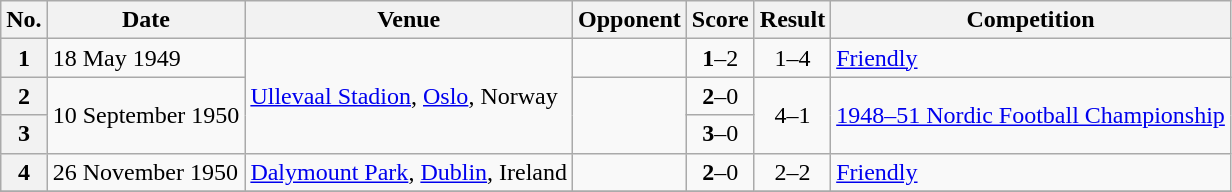<table class="wikitable sortable plainrowheaders">
<tr>
<th scope=col>No.</th>
<th scope=col>Date</th>
<th scope=col>Venue</th>
<th scope=col>Opponent</th>
<th scope=col>Score</th>
<th scope=col>Result</th>
<th scope=col>Competition</th>
</tr>
<tr>
<th scope=row style=text-align:center>1</th>
<td rowspan="1">18 May 1949</td>
<td rowspan="3"><a href='#'>Ullevaal Stadion</a>, <a href='#'>Oslo</a>, Norway</td>
<td rowspan="1"></td>
<td align=center><strong>1</strong>–2</td>
<td rowspan="1" align=center>1–4</td>
<td rowspan="1"><a href='#'>Friendly</a></td>
</tr>
<tr>
<th scope=row style=text-align:center>2</th>
<td rowspan="2">10 September 1950</td>
<td rowspan="2"></td>
<td align=center><strong>2</strong>–0</td>
<td rowspan="2" align=center>4–1</td>
<td rowspan="2"><a href='#'>1948–51 Nordic Football Championship</a></td>
</tr>
<tr>
<th scope=row style=text-align:center>3</th>
<td align=center><strong>3</strong>–0</td>
</tr>
<tr>
<th scope=row style=text-align:center>4</th>
<td rowspan="1">26 November 1950</td>
<td rowspan="1"><a href='#'>Dalymount Park</a>, <a href='#'>Dublin</a>, Ireland</td>
<td rowspan="1"></td>
<td align=center><strong>2</strong>–0</td>
<td rowspan="1" align=center>2–2</td>
<td rowspan="1"><a href='#'>Friendly</a></td>
</tr>
<tr>
</tr>
</table>
